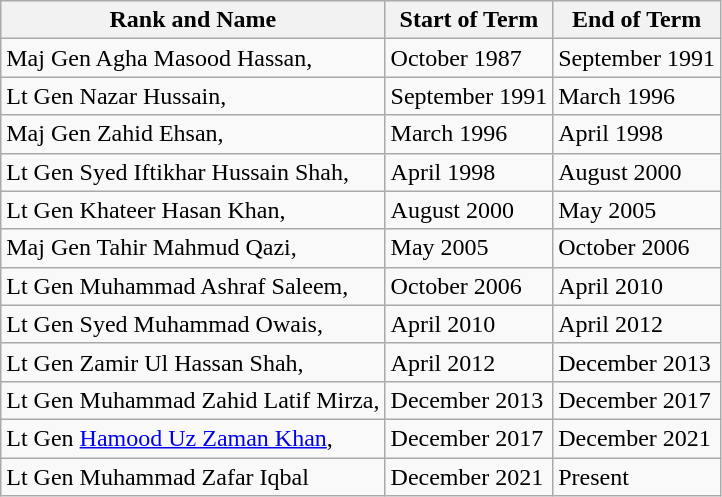<table class=wikitable>
<tr>
<th>Rank and Name</th>
<th>Start of Term</th>
<th>End of Term</th>
</tr>
<tr>
<td>Maj Gen Agha Masood Hassan,</td>
<td>October 1987</td>
<td>September 1991</td>
</tr>
<tr>
<td>Lt Gen Nazar Hussain,</td>
<td>September 1991</td>
<td>March 1996</td>
</tr>
<tr>
<td>Maj Gen Zahid Ehsan,</td>
<td>March 1996</td>
<td>April 1998</td>
</tr>
<tr>
<td>Lt Gen Syed Iftikhar Hussain Shah,</td>
<td>April 1998</td>
<td>August 2000</td>
</tr>
<tr>
<td>Lt Gen Khateer Hasan Khan,</td>
<td>August 2000</td>
<td>May 2005</td>
</tr>
<tr>
<td>Maj Gen Tahir Mahmud Qazi,</td>
<td>May 2005</td>
<td>October 2006</td>
</tr>
<tr>
<td>Lt Gen Muhammad Ashraf Saleem,</td>
<td>October 2006</td>
<td>April 2010</td>
</tr>
<tr>
<td>Lt Gen Syed Muhammad Owais,</td>
<td>April 2010</td>
<td>April 2012</td>
</tr>
<tr>
<td>Lt Gen Zamir Ul Hassan Shah,</td>
<td>April 2012</td>
<td>December 2013</td>
</tr>
<tr>
<td>Lt Gen Muhammad Zahid Latif Mirza,</td>
<td>December 2013</td>
<td>December 2017</td>
</tr>
<tr>
<td>Lt Gen <a href='#'>Hamood Uz Zaman Khan</a>,</td>
<td>December 2017</td>
<td>December 2021</td>
</tr>
<tr>
<td>Lt Gen Muhammad Zafar Iqbal</td>
<td>December 2021</td>
<td>Present</td>
</tr>
</table>
